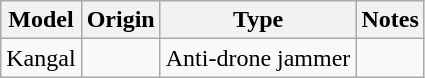<table class="wikitable">
<tr>
<th>Model</th>
<th>Origin</th>
<th>Type</th>
<th>Notes</th>
</tr>
<tr>
<td>Kangal</td>
<td></td>
<td>Anti-drone jammer</td>
<td></td>
</tr>
</table>
